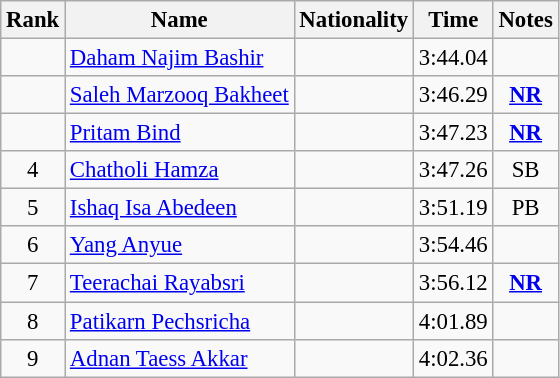<table class="wikitable sortable" style="text-align:center;font-size:95%">
<tr>
<th>Rank</th>
<th>Name</th>
<th>Nationality</th>
<th>Time</th>
<th>Notes</th>
</tr>
<tr>
<td></td>
<td align=left><a href='#'>Daham Najim Bashir</a></td>
<td align=left></td>
<td>3:44.04</td>
<td></td>
</tr>
<tr>
<td></td>
<td align=left><a href='#'>Saleh Marzooq Bakheet</a></td>
<td align=left></td>
<td>3:46.29</td>
<td><strong><a href='#'>NR</a></strong></td>
</tr>
<tr>
<td></td>
<td align=left><a href='#'>Pritam Bind</a></td>
<td align=left></td>
<td>3:47.23</td>
<td><strong><a href='#'>NR</a></strong></td>
</tr>
<tr>
<td>4</td>
<td align=left><a href='#'>Chatholi Hamza</a></td>
<td align=left></td>
<td>3:47.26</td>
<td>SB</td>
</tr>
<tr>
<td>5</td>
<td align=left><a href='#'>Ishaq Isa Abedeen</a></td>
<td align=left></td>
<td>3:51.19</td>
<td>PB</td>
</tr>
<tr>
<td>6</td>
<td align=left><a href='#'>Yang Anyue</a></td>
<td align=left></td>
<td>3:54.46</td>
<td></td>
</tr>
<tr>
<td>7</td>
<td align=left><a href='#'>Teerachai Rayabsri</a></td>
<td align=left></td>
<td>3:56.12</td>
<td><strong><a href='#'>NR</a></strong></td>
</tr>
<tr>
<td>8</td>
<td align=left><a href='#'>Patikarn Pechsricha</a></td>
<td align=left></td>
<td>4:01.89</td>
<td></td>
</tr>
<tr>
<td>9</td>
<td align=left><a href='#'>Adnan Taess Akkar</a></td>
<td align=left></td>
<td>4:02.36</td>
<td></td>
</tr>
</table>
